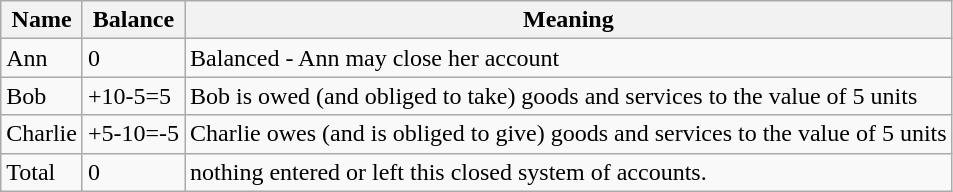<table class="wikitable">
<tr>
<th>Name</th>
<th>Balance</th>
<th>Meaning</th>
</tr>
<tr>
<td>Ann</td>
<td>0</td>
<td>Balanced - Ann may close her account</td>
</tr>
<tr>
<td>Bob</td>
<td>+10-5=5</td>
<td>Bob is owed (and obliged to take) goods and services to the value of 5 units</td>
</tr>
<tr>
<td>Charlie</td>
<td>+5-10=-5</td>
<td>Charlie owes (and is obliged to give) goods and services to the value of 5 units</td>
</tr>
<tr>
<td>Total</td>
<td>0</td>
<td>nothing entered or left this closed system of accounts.</td>
</tr>
</table>
